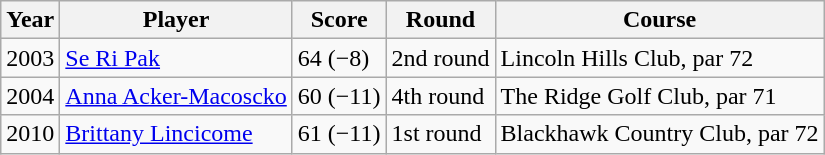<table class="wikitable">
<tr>
<th>Year</th>
<th>Player</th>
<th>Score</th>
<th>Round</th>
<th>Course</th>
</tr>
<tr>
<td>2003</td>
<td><a href='#'>Se Ri Pak</a></td>
<td>64 (−8)</td>
<td>2nd round</td>
<td>Lincoln Hills Club, par 72</td>
</tr>
<tr>
<td>2004</td>
<td><a href='#'>Anna Acker-Macoscko</a></td>
<td>60 (−11)</td>
<td>4th round</td>
<td>The Ridge Golf Club, par 71</td>
</tr>
<tr>
<td>2010</td>
<td><a href='#'>Brittany Lincicome</a></td>
<td>61 (−11)</td>
<td>1st round</td>
<td>Blackhawk Country Club, par 72</td>
</tr>
</table>
